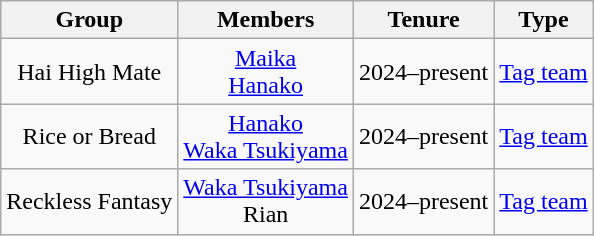<table class="wikitable sortable" style="text-align:center;">
<tr>
<th>Group</th>
<th>Members</th>
<th>Tenure</th>
<th>Type</th>
</tr>
<tr>
<td>Hai High Mate</td>
<td><a href='#'>Maika</a><br><a href='#'>Hanako</a></td>
<td>2024–present</td>
<td><a href='#'>Tag team</a></td>
</tr>
<tr>
<td>Rice or Bread</td>
<td><a href='#'>Hanako</a><br><a href='#'>Waka Tsukiyama</a></td>
<td>2024–present</td>
<td><a href='#'>Tag team</a></td>
</tr>
<tr>
<td>Reckless Fantasy</td>
<td><a href='#'>Waka Tsukiyama</a><br>Rian</td>
<td>2024–present</td>
<td><a href='#'>Tag team</a></td>
</tr>
</table>
